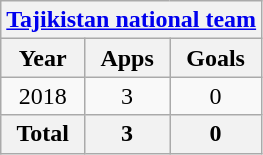<table class="wikitable" style="text-align:center">
<tr>
<th colspan=3><a href='#'>Tajikistan national team</a></th>
</tr>
<tr>
<th>Year</th>
<th>Apps</th>
<th>Goals</th>
</tr>
<tr>
<td>2018</td>
<td>3</td>
<td>0</td>
</tr>
<tr>
<th>Total</th>
<th>3</th>
<th>0</th>
</tr>
</table>
